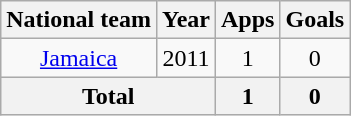<table class="wikitable" style="text-align:center">
<tr>
<th>National team</th>
<th>Year</th>
<th>Apps</th>
<th>Goals</th>
</tr>
<tr>
<td><a href='#'>Jamaica</a></td>
<td>2011</td>
<td>1</td>
<td>0</td>
</tr>
<tr>
<th colspan="2">Total</th>
<th>1</th>
<th>0</th>
</tr>
</table>
